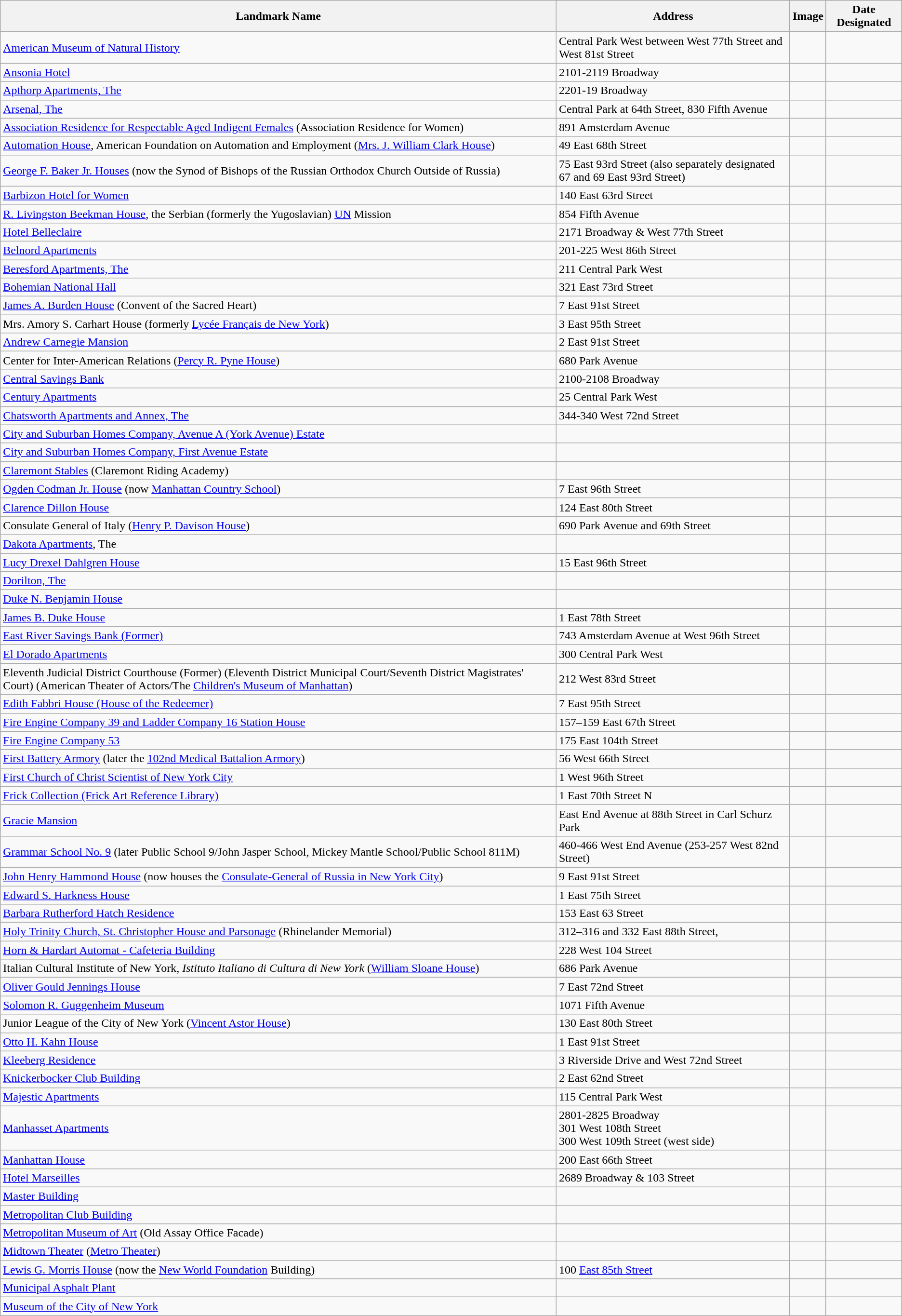<table class="wikitable sortable">
<tr>
<th><strong>Landmark Name</strong></th>
<th><strong>Address</strong></th>
<th><strong>Image</strong></th>
<th><strong>Date Designated</strong></th>
</tr>
<tr>
<td><a href='#'>American Museum of Natural History</a></td>
<td>Central Park West between West 77th Street and West 81st Street</td>
<td></td>
<td> </td>
</tr>
<tr>
<td><a href='#'>Ansonia Hotel</a></td>
<td>2101-2119 Broadway</td>
<td></td>
<td> </td>
</tr>
<tr>
<td><a href='#'>Apthorp Apartments, The</a></td>
<td>2201-19 Broadway</td>
<td></td>
<td> </td>
</tr>
<tr>
<td><a href='#'>Arsenal, The</a></td>
<td>Central Park at 64th Street, 830 Fifth Avenue</td>
<td></td>
<td> </td>
</tr>
<tr>
<td><a href='#'>Association Residence for Respectable Aged Indigent Females</a> (Association Residence for Women)</td>
<td>891 Amsterdam Avenue</td>
<td></td>
<td> </td>
</tr>
<tr>
<td><a href='#'>Automation House</a>, American Foundation on Automation and Employment (<a href='#'>Mrs. J. William Clark House</a>)</td>
<td>49 East 68th Street</td>
<td></td>
<td> </td>
</tr>
<tr>
<td><a href='#'>George F. Baker Jr. Houses</a> (now the Synod of Bishops of the Russian Orthodox Church Outside of Russia)</td>
<td>75 East 93rd Street (also separately designated 67 and 69 East 93rd Street)</td>
<td></td>
<td> </td>
</tr>
<tr>
<td><a href='#'>Barbizon Hotel for Women</a></td>
<td>140 East 63rd Street</td>
<td></td>
<td> </td>
</tr>
<tr>
<td><a href='#'>R. Livingston Beekman House</a>, the Serbian (formerly the Yugoslavian) <a href='#'>UN</a> Mission </td>
<td>854 Fifth Avenue</td>
<td></td>
<td> </td>
</tr>
<tr>
<td><a href='#'>Hotel Belleclaire</a></td>
<td>2171 Broadway & West 77th Street </td>
<td></td>
<td>  </td>
</tr>
<tr>
<td><a href='#'>Belnord Apartments</a></td>
<td>201-225 West 86th Street</td>
<td></td>
<td> </td>
</tr>
<tr>
<td><a href='#'>Beresford Apartments, The</a></td>
<td>211 Central Park West</td>
<td></td>
<td> </td>
</tr>
<tr>
<td><a href='#'>Bohemian National Hall</a></td>
<td>321 East 73rd Street</td>
<td></td>
<td> </td>
</tr>
<tr>
<td><a href='#'>James A. Burden House</a> (Convent of the Sacred Heart)</td>
<td>7 East 91st Street</td>
<td></td>
<td> </td>
</tr>
<tr>
<td>Mrs. Amory S. Carhart House (formerly <a href='#'>Lycée Français de New York</a>)</td>
<td>3 East 95th Street </td>
<td></td>
<td> </td>
</tr>
<tr>
<td><a href='#'>Andrew Carnegie Mansion</a></td>
<td>2 East 91st Street</td>
<td></td>
<td> </td>
</tr>
<tr>
<td>Center for Inter-American Relations (<a href='#'>Percy R. Pyne House</a>)</td>
<td>680 Park Avenue</td>
<td></td>
<td> </td>
</tr>
<tr>
<td><a href='#'>Central Savings Bank</a></td>
<td>2100-2108 Broadway</td>
<td></td>
<td> </td>
</tr>
<tr>
<td><a href='#'>Century Apartments</a></td>
<td>25 Central Park West</td>
<td></td>
<td> </td>
</tr>
<tr>
<td><a href='#'>Chatsworth Apartments and Annex, The</a> </td>
<td>344-340 West 72nd Street</td>
<td></td>
<td> </td>
</tr>
<tr>
<td><a href='#'>City and Suburban Homes Company, Avenue A (York Avenue) Estate</a> </td>
<td></td>
<td></td>
<td> </td>
</tr>
<tr>
<td><a href='#'>City and Suburban Homes Company, First Avenue Estate</a></td>
<td></td>
<td></td>
<td> </td>
</tr>
<tr>
<td><a href='#'>Claremont Stables</a> (Claremont Riding Academy)</td>
<td></td>
<td></td>
<td> </td>
</tr>
<tr>
<td><a href='#'>Ogden Codman Jr. House</a> (now <a href='#'>Manhattan Country School</a>)</td>
<td>7 East 96th Street</td>
<td></td>
<td> </td>
</tr>
<tr>
<td><a href='#'>Clarence Dillon House</a></td>
<td>124 East 80th Street</td>
<td></td>
<td> </td>
</tr>
<tr>
<td>Consulate General of Italy (<a href='#'>Henry P. Davison House</a>)</td>
<td>690 Park Avenue and 69th Street</td>
<td></td>
<td> </td>
</tr>
<tr>
<td><a href='#'>Dakota Apartments</a>, The</td>
<td></td>
<td></td>
<td> </td>
</tr>
<tr>
<td><a href='#'>Lucy Drexel Dahlgren House</a></td>
<td>15 East 96th Street</td>
<td></td>
<td> </td>
</tr>
<tr>
<td><a href='#'>Dorilton, The</a></td>
<td></td>
<td></td>
<td> </td>
</tr>
<tr>
<td><a href='#'>Duke N. Benjamin House</a></td>
<td></td>
<td></td>
<td></td>
</tr>
<tr>
<td><a href='#'>James B. Duke House</a></td>
<td>1 East 78th Street</td>
<td></td>
<td> </td>
</tr>
<tr>
<td><a href='#'>East River Savings Bank (Former)</a></td>
<td>743 Amsterdam Avenue at West 96th Street</td>
<td></td>
<td> </td>
</tr>
<tr>
<td><a href='#'>El Dorado Apartments</a></td>
<td>300 Central Park West</td>
<td></td>
<td> </td>
</tr>
<tr>
<td>Eleventh Judicial District Courthouse (Former) (Eleventh District Municipal Court/Seventh District Magistrates' Court) (American Theater of Actors/The <a href='#'>Children's Museum of Manhattan</a>)</td>
<td>212 West 83rd Street</td>
<td></td>
<td> </td>
</tr>
<tr>
<td><a href='#'>Edith Fabbri House (House of the Redeemer)</a> </td>
<td>7 East 95th Street</td>
<td></td>
<td> </td>
</tr>
<tr>
<td><a href='#'>Fire Engine Company 39 and Ladder Company 16 Station House</a></td>
<td>157–159 East 67th Street</td>
<td></td>
<td> </td>
</tr>
<tr>
<td><a href='#'>Fire Engine Company 53</a></td>
<td>175 East 104th Street</td>
<td></td>
<td> </td>
</tr>
<tr>
<td><a href='#'>First Battery Armory</a> (later the <a href='#'>102nd Medical Battalion Armory</a>)</td>
<td>56 West 66th Street</td>
<td></td>
<td> </td>
</tr>
<tr>
<td><a href='#'>First Church of Christ Scientist of New York City</a></td>
<td>1 West 96th Street</td>
<td></td>
<td> </td>
</tr>
<tr>
<td><a href='#'>Frick Collection (Frick Art Reference Library)</a></td>
<td>1 East 70th Street N</td>
<td></td>
<td> </td>
</tr>
<tr>
<td><a href='#'>Gracie Mansion</a></td>
<td>East End Avenue at 88th Street in Carl Schurz Park</td>
<td></td>
<td> </td>
</tr>
<tr>
<td><a href='#'>Grammar School No. 9</a> (later Public School 9/John Jasper School, Mickey Mantle School/Public School 811M)</td>
<td>460-466 West End Avenue (253-257 West 82nd Street)</td>
<td></td>
<td> </td>
</tr>
<tr>
<td><a href='#'>John Henry Hammond House</a> (now houses the <a href='#'>Consulate-General of Russia in New York City</a>)</td>
<td>9 East 91st Street</td>
<td></td>
<td> </td>
</tr>
<tr>
<td><a href='#'>Edward S. Harkness House</a></td>
<td>1 East 75th Street</td>
<td></td>
<td> </td>
</tr>
<tr>
<td><a href='#'>Barbara Rutherford Hatch Residence</a></td>
<td>153 East 63 Street</td>
<td></td>
<td> </td>
</tr>
<tr>
<td><a href='#'>Holy Trinity Church, St. Christopher House and Parsonage</a> (Rhinelander Memorial)</td>
<td>312–316 and 332 East 88th Street,</td>
<td></td>
<td> <br></td>
</tr>
<tr>
<td><a href='#'>Horn & Hardart Automat - Cafeteria Building</a></td>
<td>228 West 104 Street </td>
<td></td>
<td> </td>
</tr>
<tr>
<td>Italian Cultural Institute of New York, <em>Istituto Italiano di Cultura di New York</em> (<a href='#'>William Sloane House</a>)</td>
<td>686 Park Avenue</td>
<td></td>
<td> </td>
</tr>
<tr>
<td><a href='#'>Oliver Gould Jennings House</a></td>
<td>7 East 72nd Street</td>
<td></td>
<td> </td>
</tr>
<tr>
<td><a href='#'>Solomon R. Guggenheim Museum</a></td>
<td>1071 Fifth Avenue</td>
<td></td>
<td> </td>
</tr>
<tr>
<td>Junior League of the City of New York (<a href='#'>Vincent Astor House</a>)</td>
<td>130 East 80th Street</td>
<td></td>
<td> </td>
</tr>
<tr>
<td><a href='#'>Otto H. Kahn House</a></td>
<td>1 East 91st Street</td>
<td></td>
<td> </td>
</tr>
<tr>
<td><a href='#'>Kleeberg Residence</a></td>
<td>3 Riverside Drive and West 72nd Street </td>
<td></td>
<td> </td>
</tr>
<tr>
<td><a href='#'>Knickerbocker Club Building</a></td>
<td>2 East 62nd Street</td>
<td></td>
<td> </td>
</tr>
<tr>
<td><a href='#'>Majestic Apartments</a></td>
<td>115 Central Park West</td>
<td></td>
<td> </td>
</tr>
<tr>
<td><a href='#'>Manhasset Apartments</a></td>
<td>2801-2825 Broadway<br>301 West 108th Street<br>300 West 109th Street (west side)</td>
<td></td>
<td> </td>
</tr>
<tr>
<td><a href='#'>Manhattan House</a></td>
<td>200 East 66th Street</td>
<td></td>
<td> </td>
</tr>
<tr>
<td><a href='#'>Hotel Marseilles</a></td>
<td>2689 Broadway & 103 Street </td>
<td></td>
<td> </td>
</tr>
<tr>
<td><a href='#'>Master Building</a></td>
<td></td>
<td></td>
<td> </td>
</tr>
<tr>
<td><a href='#'>Metropolitan Club Building</a></td>
<td></td>
<td></td>
<td> </td>
</tr>
<tr>
<td><a href='#'>Metropolitan Museum of Art</a> (Old Assay Office Facade)</td>
<td></td>
<td></td>
<td> </td>
</tr>
<tr>
<td><a href='#'>Midtown Theater</a> (<a href='#'>Metro Theater</a>)</td>
<td></td>
<td></td>
<td> </td>
</tr>
<tr>
<td><a href='#'>Lewis G. Morris House</a> (now the <a href='#'>New World Foundation</a> Building)</td>
<td>100 <a href='#'>East 85th Street</a></td>
<td></td>
<td> </td>
</tr>
<tr>
<td><a href='#'>Municipal Asphalt Plant</a></td>
<td></td>
<td></td>
<td> </td>
</tr>
<tr>
<td><a href='#'>Museum of the City of New York</a></td>
<td></td>
<td></td>
<td> </td>
</tr>
</table>
